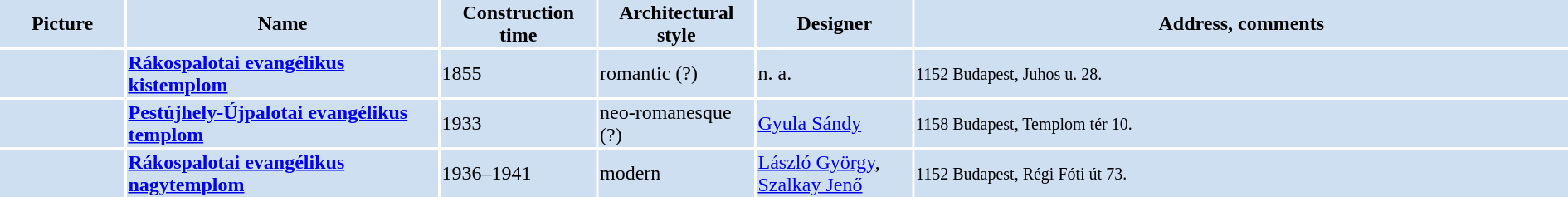<table width="100%">
<tr>
<th bgcolor="#CEDFF2" width="8%">Picture</th>
<th bgcolor="#CEDFF2" width="20%">Name</th>
<th bgcolor="#CEDFF2" width="10%">Construction time</th>
<th bgcolor="#CEDFF2" width="10%">Architectural style</th>
<th bgcolor="#CEDFF2" width="10%">Designer</th>
<th bgcolor="#CEDFF2" width="42%">Address, comments</th>
</tr>
<tr>
<td bgcolor="#CEDFF2"></td>
<td bgcolor="#CEDFF2"><strong><a href='#'>Rákospalotai evangélikus kistemplom</a></strong></td>
<td bgcolor="#CEDFF2">1855</td>
<td bgcolor="#CEDFF2">romantic (?)</td>
<td bgcolor="#CEDFF2">n. a.</td>
<td bgcolor="#CEDFF2"><small>1152 Budapest, Juhos u. 28. </small></td>
</tr>
<tr>
<td bgcolor="#CEDFF2"></td>
<td bgcolor="#CEDFF2"><strong><a href='#'>Pestújhely-Újpalotai evangélikus templom</a></strong></td>
<td bgcolor="#CEDFF2">1933</td>
<td bgcolor="#CEDFF2">neo-romanesque (?)</td>
<td bgcolor="#CEDFF2"><a href='#'>Gyula Sándy</a></td>
<td bgcolor="#CEDFF2"><small>1158 Budapest, Templom tér 10. </small></td>
</tr>
<tr>
<td bgcolor="#CEDFF2"></td>
<td bgcolor="#CEDFF2"><strong><a href='#'>Rákospalotai evangélikus nagytemplom</a></strong></td>
<td bgcolor="#CEDFF2">1936–1941</td>
<td bgcolor="#CEDFF2">modern</td>
<td bgcolor="#CEDFF2"><a href='#'>László György</a>, <a href='#'>Szalkay Jenő</a></td>
<td bgcolor="#CEDFF2"><small>1152 Budapest, Régi Fóti út 73. </small></td>
</tr>
</table>
